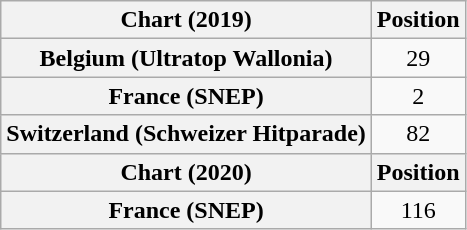<table class="wikitable plainrowheaders" style="text-align:center;">
<tr>
<th scope="col">Chart (2019)</th>
<th scope="col">Position</th>
</tr>
<tr>
<th scope="row">Belgium (Ultratop Wallonia)</th>
<td>29</td>
</tr>
<tr>
<th scope="row">France (SNEP)</th>
<td>2</td>
</tr>
<tr>
<th scope="row">Switzerland (Schweizer Hitparade)</th>
<td>82</td>
</tr>
<tr>
<th scope="col">Chart (2020)</th>
<th scope="col">Position</th>
</tr>
<tr>
<th scope="row">France (SNEP)</th>
<td>116</td>
</tr>
</table>
